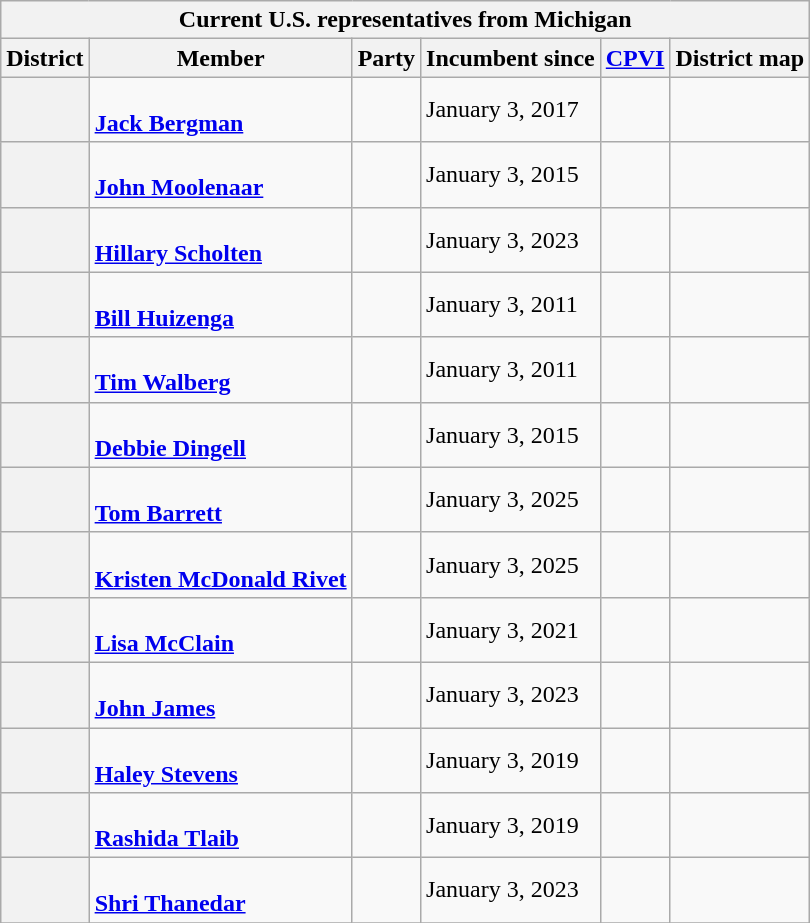<table class="wikitable sticky-header-multi sortable">
<tr>
<th colspan=6>Current U.S. representatives from Michigan</th>
</tr>
<tr>
<th>District</th>
<th>Member<br></th>
<th>Party</th>
<th data-sort-type="date">Incumbent since</th>
<th data-sort-type="Cook PVI number"><a href='#'>CPVI</a><br></th>
<th class="unsortable">District map</th>
</tr>
<tr>
<th></th>
<td data-sort-value="Bergman, Jack"><br><strong><a href='#'>Jack Bergman</a></strong><br></td>
<td></td>
<td>January 3, 2017</td>
<td></td>
<td></td>
</tr>
<tr>
<th></th>
<td data-sort-value="Moolenaar, John"><br><strong><a href='#'>John Moolenaar</a></strong><br></td>
<td></td>
<td>January 3, 2015</td>
<td></td>
<td></td>
</tr>
<tr>
<th></th>
<td data-sort-value="Scholten, Hillary"><br><strong><a href='#'>Hillary Scholten</a></strong><br></td>
<td></td>
<td>January 3, 2023</td>
<td></td>
<td></td>
</tr>
<tr>
<th></th>
<td data-sort-value="Huizenga, Bill"><br><strong><a href='#'>Bill Huizenga</a></strong><br></td>
<td></td>
<td>January 3, 2011</td>
<td></td>
<td></td>
</tr>
<tr>
<th></th>
<td data-sort-value="Walberg, Tim"><br><strong><a href='#'>Tim Walberg</a></strong><br></td>
<td></td>
<td>January 3, 2011</td>
<td></td>
<td></td>
</tr>
<tr>
<th></th>
<td data-sort-value="Dingell, Debbie"><br><strong><a href='#'>Debbie Dingell</a></strong><br></td>
<td></td>
<td>January 3, 2015</td>
<td></td>
<td></td>
</tr>
<tr>
<th></th>
<td data-sort-value="Barret, Tom"><br><strong><a href='#'>Tom Barrett</a></strong><br></td>
<td></td>
<td>January 3, 2025</td>
<td></td>
<td></td>
</tr>
<tr>
<th></th>
<td data-sort-value="McDonald Rivet, Kristen"><br><strong><a href='#'>Kristen McDonald Rivet</a></strong><br></td>
<td></td>
<td>January 3, 2025</td>
<td></td>
<td></td>
</tr>
<tr>
<th></th>
<td data-sort-value="McClain, Lisa"><br><strong><a href='#'>Lisa McClain</a></strong><br></td>
<td></td>
<td>January 3, 2021</td>
<td></td>
<td></td>
</tr>
<tr>
<th></th>
<td data-sort-value="James, John"><br><strong><a href='#'>John James</a></strong><br></td>
<td></td>
<td>January 3, 2023</td>
<td></td>
<td></td>
</tr>
<tr>
<th></th>
<td data-sort-value="Stevens, Haley"><br><strong><a href='#'>Haley Stevens</a></strong><br></td>
<td></td>
<td>January 3, 2019</td>
<td></td>
<td></td>
</tr>
<tr>
<th></th>
<td data-sort-value="Tlaib, Rashida"><br><strong><a href='#'>Rashida Tlaib</a></strong><br></td>
<td></td>
<td>January 3, 2019</td>
<td></td>
<td></td>
</tr>
<tr>
<th></th>
<td data-sort-value="Thanedar, Shri"><br><strong><a href='#'>Shri Thanedar</a></strong><br></td>
<td></td>
<td>January 3, 2023</td>
<td></td>
<td></td>
</tr>
<tr>
</tr>
</table>
